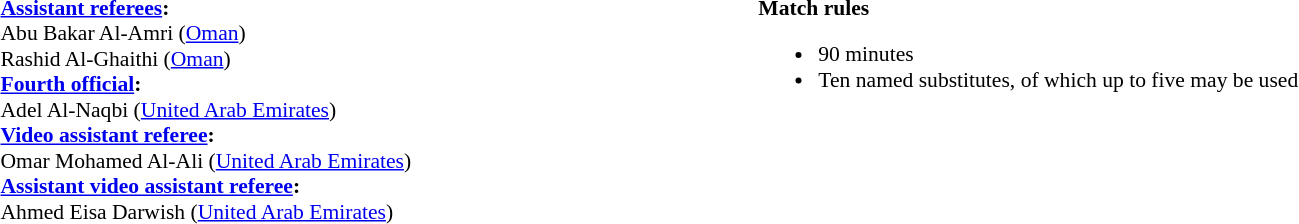<table style="width:100%; font-size:90%;">
<tr>
<td><br><strong><a href='#'>Assistant referees</a>:</strong>
<br>Abu Bakar Al-Amri (<a href='#'>Oman</a>)
<br>Rashid Al-Ghaithi (<a href='#'>Oman</a>)
<br><strong><a href='#'>Fourth official</a>:</strong>
<br>Adel Al-Naqbi (<a href='#'>United Arab Emirates</a>)
<br><strong><a href='#'>Video assistant referee</a>:</strong>
<br>Omar Mohamed Al-Ali (<a href='#'>United Arab Emirates</a>)
<br><strong><a href='#'>Assistant video assistant referee</a>:</strong>
<br>Ahmed Eisa Darwish (<a href='#'>United Arab Emirates</a>)</td>
<td style="width:60%; vertical-align:top;"><br><strong>Match rules</strong><ul><li>90 minutes</li><li>Ten named substitutes, of which up to five may be used</li></ul></td>
</tr>
</table>
